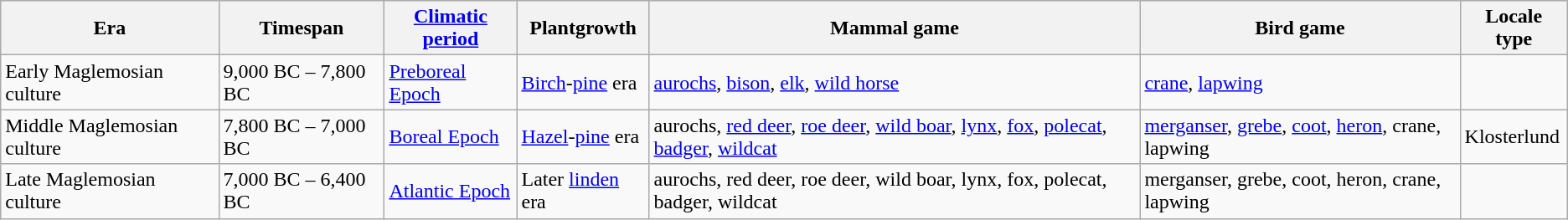<table class="wikitable">
<tr>
<th>Era</th>
<th>Timespan</th>
<th><a href='#'>Climatic period</a></th>
<th>Plantgrowth</th>
<th>Mammal game</th>
<th>Bird game</th>
<th>Locale type</th>
</tr>
<tr>
<td>Early Maglemosian culture</td>
<td>9,000 BC – 7,800 BC</td>
<td><a href='#'>Preboreal Epoch</a></td>
<td><a href='#'>Birch</a>-<a href='#'>pine</a> era</td>
<td><a href='#'>aurochs</a>, <a href='#'>bison</a>, <a href='#'>elk</a>, <a href='#'>wild horse</a></td>
<td><a href='#'>crane</a>, <a href='#'>lapwing</a></td>
<td></td>
</tr>
<tr>
<td>Middle Maglemosian culture</td>
<td>7,800 BC – 7,000 BC</td>
<td><a href='#'>Boreal Epoch</a></td>
<td><a href='#'>Hazel</a>-<a href='#'>pine</a> era</td>
<td>aurochs, <a href='#'>red deer</a>, <a href='#'>roe deer</a>, <a href='#'>wild boar</a>, <a href='#'>lynx</a>, <a href='#'>fox</a>, <a href='#'>polecat</a>, <a href='#'>badger</a>, <a href='#'>wildcat</a></td>
<td><a href='#'>merganser</a>, <a href='#'>grebe</a>, <a href='#'>coot</a>, <a href='#'>heron</a>, crane, lapwing</td>
<td>Klosterlund</td>
</tr>
<tr>
<td>Late Maglemosian culture</td>
<td>7,000 BC – 6,400 BC</td>
<td><a href='#'>Atlantic Epoch</a></td>
<td>Later <a href='#'>linden</a> era</td>
<td>aurochs, red deer, roe deer, wild boar, lynx, fox, polecat, badger, wildcat</td>
<td>merganser, grebe, coot, heron, crane, lapwing</td>
<td></td>
</tr>
</table>
